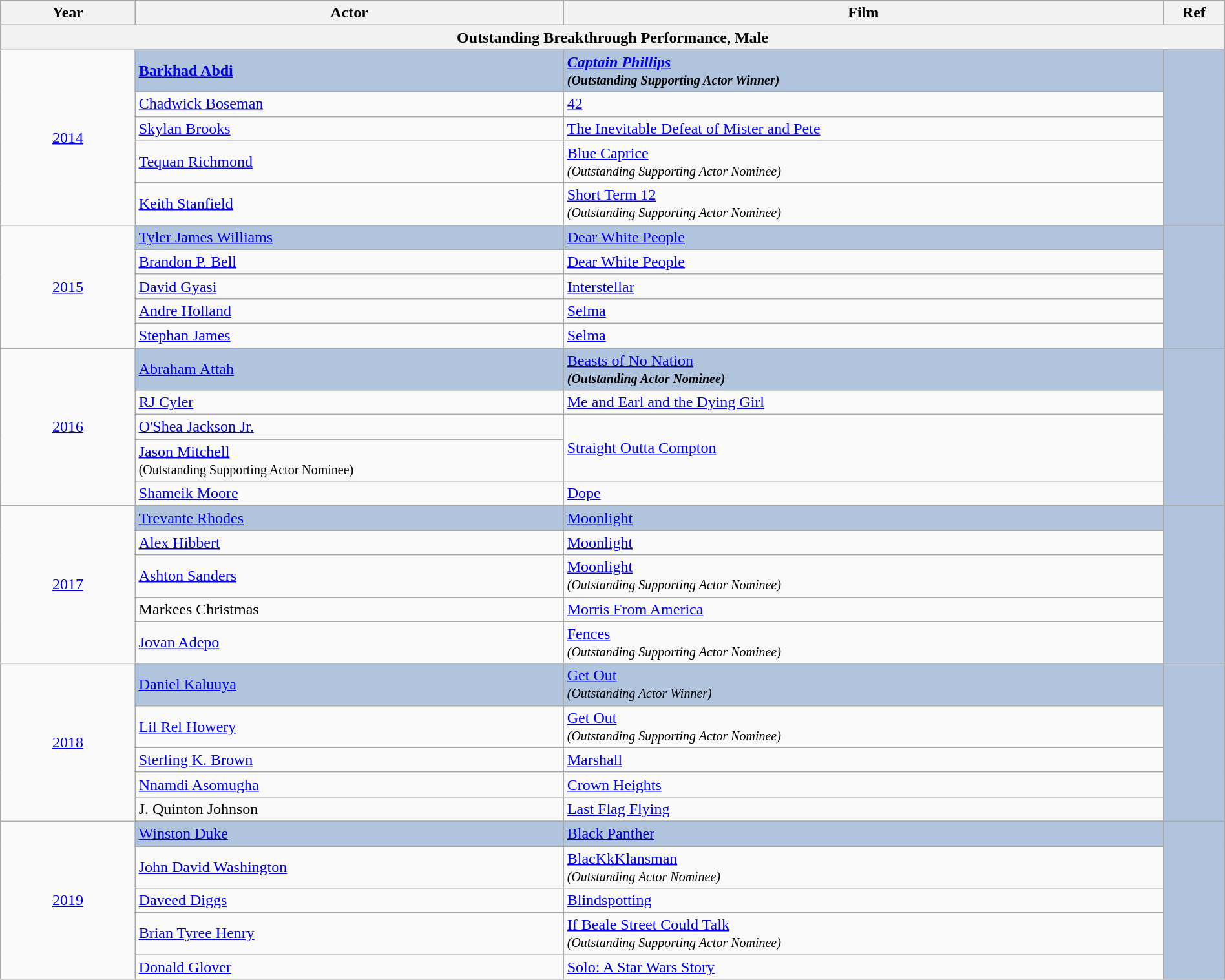<table class="wikitable" style="width:100%;">
<tr style="background:#bebebe;">
<th style="width:11%;">Year</th>
<th style="width:35%;">Actor</th>
<th style="width:49%;">Film</th>
<th style="width:5%;">Ref</th>
</tr>
<tr>
<th colspan="6">Outstanding Breakthrough Performance, Male</th>
</tr>
<tr>
<td rowspan="6" align="center"><a href='#'>2014</a></td>
</tr>
<tr style="background:#B0C4DE">
<td><strong><a href='#'>Barkhad Abdi</a></strong></td>
<td><strong><em><a href='#'>Captain Phillips</a><em> <strong> </strong><br><small>(Outstanding Supporting Actor Winner)</small><strong></td>
<td rowspan="6" align="center"></td>
</tr>
<tr>
<td><a href='#'>Chadwick Boseman</a></td>
<td></em><a href='#'>42</a><em></td>
</tr>
<tr>
<td><a href='#'>Skylan Brooks</a></td>
<td></em><a href='#'>The Inevitable Defeat of Mister and Pete</a><em></td>
</tr>
<tr>
<td><a href='#'>Tequan Richmond</a></td>
<td></em><a href='#'>Blue Caprice</a><em> <br><small>(Outstanding Supporting Actor Nominee)</small></td>
</tr>
<tr>
<td><a href='#'>Keith Stanfield</a></td>
<td></em><a href='#'>Short Term 12</a><em> <br><small>(Outstanding Supporting Actor Nominee)</small></td>
</tr>
<tr>
<td rowspan="6" align="center"><a href='#'>2015</a></td>
</tr>
<tr style="background:#B0C4DE">
<td></strong><a href='#'>Tyler James Williams</a><strong></td>
<td></em></strong><a href='#'>Dear White People</a><strong><em></td>
<td rowspan="6" align="center"></td>
</tr>
<tr>
<td><a href='#'>Brandon P. Bell</a></td>
<td></em><a href='#'>Dear White People</a><em></td>
</tr>
<tr>
<td><a href='#'>David Gyasi</a></td>
<td></em><a href='#'>Interstellar</a><em></td>
</tr>
<tr>
<td><a href='#'>Andre Holland</a></td>
<td></em><a href='#'>Selma</a><em></td>
</tr>
<tr>
<td><a href='#'>Stephan James</a></td>
<td></em><a href='#'>Selma</a><em></td>
</tr>
<tr>
<td rowspan="6" align="center"><a href='#'>2016</a></td>
</tr>
<tr style="background:#B0C4DE">
<td></strong><a href='#'>Abraham Attah</a><strong></td>
<td></em></strong><a href='#'>Beasts of No Nation</a><strong><em> <br><small>(Outstanding Actor Nominee)</small></td>
<td rowspan="6" align="center"></td>
</tr>
<tr>
<td><a href='#'>RJ Cyler</a></td>
<td></em><a href='#'>Me and Earl and the Dying Girl</a><em></td>
</tr>
<tr>
<td><a href='#'>O'Shea Jackson Jr.</a></td>
<td rowspan="2"></em><a href='#'>Straight Outta Compton</a><em></td>
</tr>
<tr>
<td><a href='#'>Jason Mitchell</a> <br><small>(Outstanding Supporting Actor Nominee)</small></td>
</tr>
<tr>
<td><a href='#'>Shameik Moore</a></td>
<td></em><a href='#'>Dope</a><em></td>
</tr>
<tr>
<td rowspan="6" align="center"><a href='#'>2017</a></td>
</tr>
<tr style="background:#B0C4DE">
<td></strong><a href='#'>Trevante Rhodes</a><strong></td>
<td></em></strong><a href='#'>Moonlight</a><strong><em></td>
<td rowspan="6" align="center"></td>
</tr>
<tr>
<td><a href='#'>Alex Hibbert</a></td>
<td></em><a href='#'>Moonlight</a><em></td>
</tr>
<tr>
<td><a href='#'>Ashton Sanders</a></td>
<td></em><a href='#'>Moonlight</a><em> <br><small>(Outstanding Supporting Actor Nominee)</small></td>
</tr>
<tr>
<td>Markees Christmas</td>
<td></em><a href='#'>Morris From America</a><em></td>
</tr>
<tr>
<td><a href='#'>Jovan Adepo</a></td>
<td></em><a href='#'> Fences</a><em> <br><small>(Outstanding Supporting Actor Nominee)</small></td>
</tr>
<tr>
<td rowspan="6" align="center"><a href='#'>2018</a></td>
</tr>
<tr style="background:#B0C4DE">
<td></strong><a href='#'>Daniel Kaluuya</a><strong></td>
<td></em></strong><a href='#'>Get Out</a><strong><em> </strong><br><small>(Outstanding Actor Winner)</small><strong></td>
<td rowspan="6" align="center"></td>
</tr>
<tr>
<td><a href='#'>Lil Rel Howery</a></td>
<td></em><a href='#'>Get Out</a><em> <br><small>(Outstanding Supporting Actor Nominee)</small></td>
</tr>
<tr>
<td><a href='#'>Sterling K. Brown</a></td>
<td></em><a href='#'> Marshall</a><em></td>
</tr>
<tr>
<td><a href='#'>Nnamdi Asomugha</a></td>
<td></em><a href='#'> Crown Heights</a><em></td>
</tr>
<tr>
<td>J. Quinton Johnson</td>
<td></em><a href='#'>Last Flag Flying</a><em></td>
</tr>
<tr>
<td rowspan="6" align="center"><a href='#'>2019</a></td>
</tr>
<tr style="background:#B0C4DE">
<td></strong><a href='#'>Winston Duke</a><strong></td>
<td></em></strong><a href='#'>Black Panther</a><strong><em></td>
<td rowspan="6" align="center"></td>
</tr>
<tr>
<td><a href='#'>John David Washington</a></td>
<td></em><a href='#'>BlacKkKlansman</a><em> <br><small>(Outstanding Actor Nominee)</small></td>
</tr>
<tr>
<td><a href='#'>Daveed Diggs</a></td>
<td></em><a href='#'>Blindspotting</a><em></td>
</tr>
<tr>
<td><a href='#'>Brian Tyree Henry</a></td>
<td></em><a href='#'> If Beale Street Could Talk</a><em> <br><small>(Outstanding Supporting Actor Nominee)</small></td>
</tr>
<tr>
<td><a href='#'>Donald Glover</a></td>
<td></em><a href='#'>Solo: A Star Wars Story</a><em></td>
</tr>
</table>
